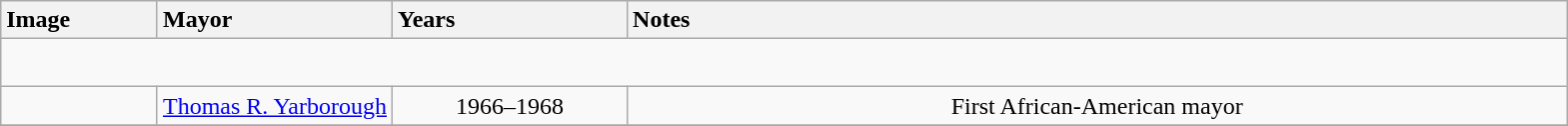<table class="wikitable" style="text-align:center">
<tr>
<th style="text-align:left; width:10%;">Image</th>
<th style="text-align:left; width:15%;">Mayor</th>
<th style="text-align:left; width:15%;">Years</th>
<th style="text-align:left; width:60%;">Notes</th>
</tr>
<tr style="height:2em">
</tr>
<tr>
<td></td>
<td><a href='#'>Thomas R. Yarborough</a></td>
<td>1966–1968</td>
<td>First African-American mayor</td>
</tr>
<tr>
</tr>
</table>
